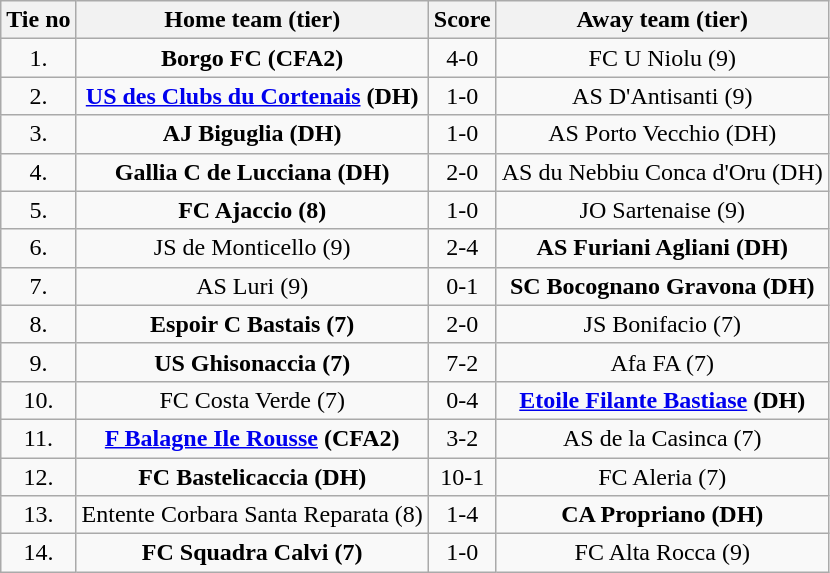<table class="wikitable" style="text-align: center">
<tr>
<th>Tie no</th>
<th>Home team (tier)</th>
<th>Score</th>
<th>Away team (tier)</th>
</tr>
<tr>
<td>1.</td>
<td><strong>Borgo FC (CFA2)</strong></td>
<td>4-0</td>
<td>FC U Niolu (9)</td>
</tr>
<tr>
<td>2.</td>
<td><strong><a href='#'>US des Clubs du Cortenais</a> (DH)</strong></td>
<td>1-0</td>
<td>AS D'Antisanti (9)</td>
</tr>
<tr>
<td>3.</td>
<td><strong>AJ Biguglia (DH)</strong></td>
<td>1-0</td>
<td>AS Porto Vecchio (DH)</td>
</tr>
<tr>
<td>4.</td>
<td><strong>Gallia C de Lucciana (DH)</strong></td>
<td>2-0</td>
<td>AS du Nebbiu Conca d'Oru (DH)</td>
</tr>
<tr>
<td>5.</td>
<td><strong>FC Ajaccio (8)</strong></td>
<td>1-0</td>
<td>JO Sartenaise (9)</td>
</tr>
<tr>
<td>6.</td>
<td>JS de Monticello (9)</td>
<td>2-4</td>
<td><strong>AS Furiani Agliani (DH)</strong></td>
</tr>
<tr>
<td>7.</td>
<td>AS Luri (9)</td>
<td>0-1</td>
<td><strong>SC Bocognano Gravona (DH)</strong></td>
</tr>
<tr>
<td>8.</td>
<td><strong>Espoir C Bastais (7)</strong></td>
<td>2-0</td>
<td>JS Bonifacio (7)</td>
</tr>
<tr>
<td>9.</td>
<td><strong>US Ghisonaccia (7)</strong></td>
<td>7-2</td>
<td>Afa FA (7)</td>
</tr>
<tr>
<td>10.</td>
<td>FC Costa Verde (7)</td>
<td>0-4</td>
<td><strong><a href='#'>Etoile Filante Bastiase</a> (DH)</strong></td>
</tr>
<tr>
<td>11.</td>
<td><strong><a href='#'>F Balagne Ile Rousse</a> (CFA2)</strong></td>
<td>3-2</td>
<td>AS de la Casinca (7)</td>
</tr>
<tr>
<td>12.</td>
<td><strong>FC Bastelicaccia (DH)</strong></td>
<td>10-1</td>
<td>FC Aleria (7)</td>
</tr>
<tr>
<td>13.</td>
<td>Entente Corbara Santa Reparata (8)</td>
<td>1-4</td>
<td><strong>CA Propriano (DH)</strong></td>
</tr>
<tr>
<td>14.</td>
<td><strong>FC Squadra Calvi (7)</strong></td>
<td>1-0</td>
<td>FC Alta Rocca (9)</td>
</tr>
</table>
